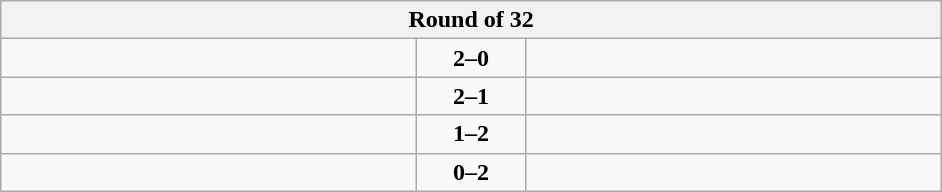<table class="wikitable" style="text-align: center;">
<tr>
<th colspan=3>Round of 32</th>
</tr>
<tr>
<td align=left width="270"><strong></strong></td>
<td align=center width="65"><strong>2–0</strong></td>
<td align=left width="270"></td>
</tr>
<tr>
<td align=left><strong></strong></td>
<td align=center><strong>2–1</strong></td>
<td align=left></td>
</tr>
<tr>
<td align=left></td>
<td align=center><strong>1–2</strong></td>
<td align=left><strong></strong></td>
</tr>
<tr>
<td align=left></td>
<td align=center><strong>0–2</strong></td>
<td align=left><strong></strong></td>
</tr>
</table>
